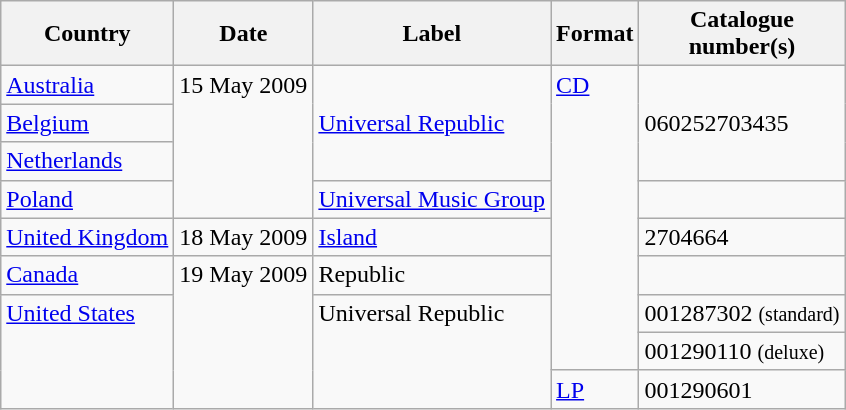<table class="wikitable">
<tr>
<th>Country</th>
<th>Date</th>
<th>Label</th>
<th>Format</th>
<th>Catalogue<br>number(s)</th>
</tr>
<tr>
<td><a href='#'>Australia</a></td>
<td rowspan="4" style="vertical-align:top;">15 May 2009</td>
<td rowspan="3"><a href='#'>Universal Republic</a></td>
<td rowspan="8" style="vertical-align:top;"><a href='#'>CD</a></td>
<td rowspan="3">060252703435</td>
</tr>
<tr>
<td><a href='#'>Belgium</a></td>
</tr>
<tr>
<td><a href='#'>Netherlands</a></td>
</tr>
<tr>
<td><a href='#'>Poland</a></td>
<td><a href='#'>Universal Music Group</a></td>
<td></td>
</tr>
<tr>
<td><a href='#'>United Kingdom</a></td>
<td>18 May 2009</td>
<td><a href='#'>Island</a></td>
<td>2704664</td>
</tr>
<tr>
<td><a href='#'>Canada</a></td>
<td rowspan="4" style="vertical-align:top;">19 May 2009</td>
<td>Republic</td>
</tr>
<tr>
<td rowspan="3" style="vertical-align:top;"><a href='#'>United States</a></td>
<td rowspan="3" style="vertical-align:top;">Universal Republic</td>
<td>001287302 <small>(standard)</small></td>
</tr>
<tr>
<td>001290110 <small>(deluxe)</small></td>
</tr>
<tr>
<td><a href='#'>LP</a></td>
<td>001290601</td>
</tr>
</table>
